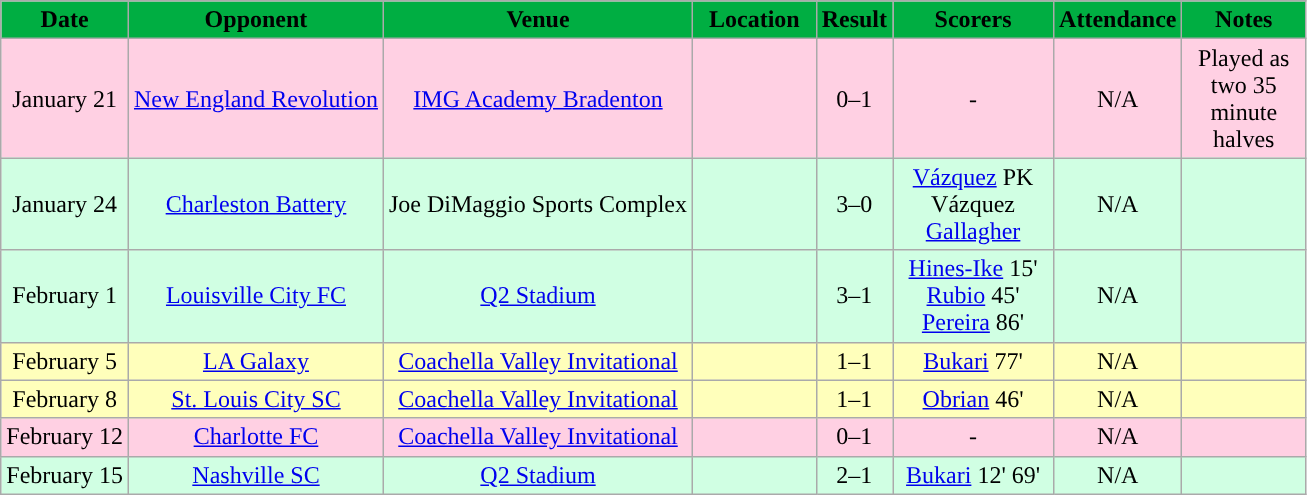<table class="wikitable" style="text-align:center">
<tr>
<th style="background:#00AE42; color:black;">Date</th>
<th style="background:#00AE42; color:black;">Opponent</th>
<th style="background:#00AE42; color:black;">Venue</th>
<th style="background:#00AE42; color:black; width:75px">Location</th>
<th style="background:#00AE42; color:black;">Result</th>
<th style="background:#00AE42; color:black; width:100px">Scorers</th>
<th style="background:#00AE42; color:black;">Attendance</th>
<th style="background:#00AE42; color:black; width:75px">Notes</th>
</tr>
<tr bgcolor = ffd0e3>
<td>January 21</td>
<td align="center"><a href='#'>New England Revolution</a></td>
<td><a href='#'>IMG Academy Bradenton</a></td>
<td></td>
<td>0–1</td>
<td>-</td>
<td>N/A</td>
<td align="center">Played as two 35 minute halves</td>
</tr>
<tr bgcolor = d0ffe3>
<td>January 24</td>
<td align="center"><a href='#'>Charleston Battery</a></td>
<td>Joe DiMaggio Sports Complex</td>
<td></td>
<td>3–0</td>
<td><a href='#'>Vázquez</a> PK<br>Vázquez<br><a href='#'>Gallagher</a></td>
<td>N/A</td>
<td align="center"></td>
</tr>
<tr bgcolor = d0ffe3>
<td>February 1</td>
<td align="center"><a href='#'>Louisville City FC</a></td>
<td><a href='#'>Q2 Stadium</a></td>
<td></td>
<td>3–1</td>
<td><a href='#'>Hines-Ike</a> 15'<br><a href='#'>Rubio</a> 45'<br><a href='#'>Pereira</a> 86'</td>
<td>N/A</td>
<td align="center"></td>
</tr>
<tr bgcolor = ffffbb>
<td>February 5</td>
<td align="center"><a href='#'>LA Galaxy</a></td>
<td><a href='#'>Coachella Valley Invitational</a></td>
<td></td>
<td>1–1</td>
<td><a href='#'>Bukari</a> 77'</td>
<td>N/A</td>
<td align="center"></td>
</tr>
<tr bgcolor = ffffbb>
<td>February 8</td>
<td align="center"><a href='#'>St. Louis City SC</a></td>
<td><a href='#'>Coachella Valley Invitational</a></td>
<td></td>
<td>1–1</td>
<td><a href='#'>Obrian</a> 46'</td>
<td>N/A</td>
<td align="center"></td>
</tr>
<tr bgcolor = ffd0e3>
<td>February 12</td>
<td align="center"><a href='#'>Charlotte FC</a></td>
<td><a href='#'>Coachella Valley Invitational</a></td>
<td></td>
<td>0–1</td>
<td>-</td>
<td>N/A</td>
<td align="center"></td>
</tr>
<tr bgcolor = d0ffe3>
<td>February 15</td>
<td align="center"><a href='#'>Nashville SC</a></td>
<td><a href='#'>Q2 Stadium</a></td>
<td></td>
<td>2–1</td>
<td><a href='#'>Bukari</a> 12' 69'</td>
<td>N/A</td>
<td align="center"></td>
</tr>
</table>
